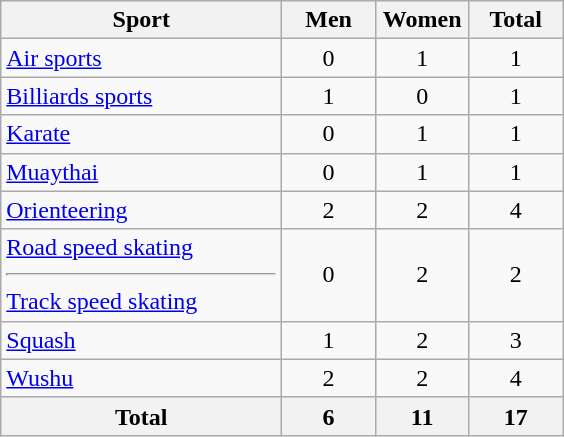<table class="wikitable sortable" style="text-align:center;">
<tr>
<th width=180>Sport</th>
<th width=55>Men</th>
<th width=55>Women</th>
<th width=55>Total</th>
</tr>
<tr>
<td align=left><a href='#'>Air sports</a></td>
<td>0</td>
<td>1</td>
<td>1</td>
</tr>
<tr>
<td align=left><a href='#'>Billiards sports</a></td>
<td>1</td>
<td>0</td>
<td>1</td>
</tr>
<tr>
<td align=left><a href='#'>Karate</a></td>
<td>0</td>
<td>1</td>
<td>1</td>
</tr>
<tr>
<td align=left><a href='#'>Muaythai</a></td>
<td>0</td>
<td>1</td>
<td>1</td>
</tr>
<tr>
<td align=left><a href='#'>Orienteering</a></td>
<td>2</td>
<td>2</td>
<td>4</td>
</tr>
<tr>
<td align=left><a href='#'>Road speed skating</a><hr><a href='#'>Track speed skating</a></td>
<td>0</td>
<td>2</td>
<td>2</td>
</tr>
<tr>
<td align=left><a href='#'>Squash</a></td>
<td>1</td>
<td>2</td>
<td>3</td>
</tr>
<tr>
<td align=left><a href='#'>Wushu</a></td>
<td>2</td>
<td>2</td>
<td>4</td>
</tr>
<tr>
<th>Total</th>
<th>6</th>
<th>11</th>
<th>17</th>
</tr>
</table>
